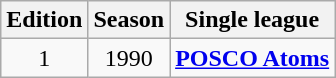<table class="wikitable">
<tr>
<th>Edition</th>
<th>Season</th>
<th>Single league</th>
</tr>
<tr>
<td align="center">1</td>
<td align="center">1990</td>
<td><strong><a href='#'>POSCO Atoms</a></strong></td>
</tr>
</table>
